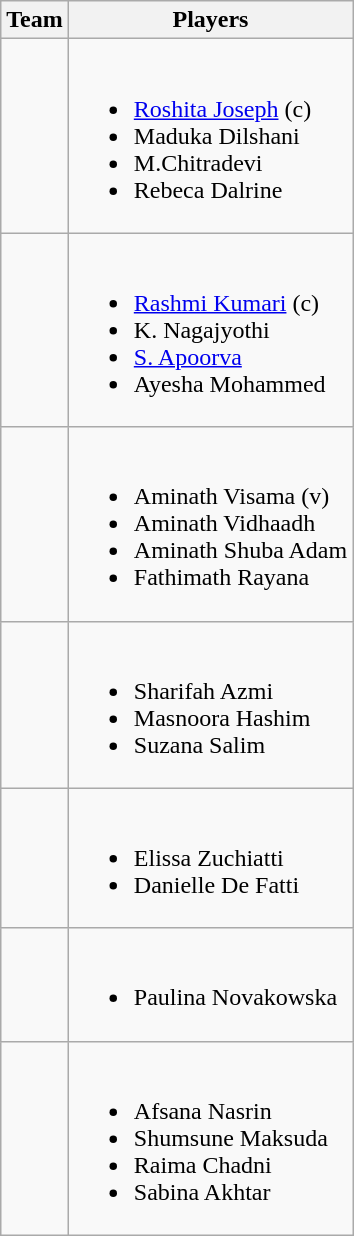<table class="wikitable">
<tr>
<th>Team</th>
<th>Players</th>
</tr>
<tr>
<td></td>
<td><br><ul><li><a href='#'>Roshita Joseph</a> (c)</li><li>Maduka Dilshani</li><li>M.Chitradevi</li><li>Rebeca Dalrine</li></ul></td>
</tr>
<tr>
<td></td>
<td><br><ul><li><a href='#'>Rashmi Kumari</a> (c)</li><li>K. Nagajyothi</li><li><a href='#'>S. Apoorva</a></li><li>Ayesha Mohammed</li></ul></td>
</tr>
<tr>
<td></td>
<td><br><ul><li>Aminath Visama (v)</li><li>Aminath Vidhaadh</li><li>Aminath Shuba Adam</li><li>Fathimath Rayana</li></ul></td>
</tr>
<tr>
<td></td>
<td><br><ul><li>Sharifah Azmi</li><li>Masnoora Hashim</li><li>Suzana Salim</li></ul></td>
</tr>
<tr>
<td></td>
<td><br><ul><li>Elissa Zuchiatti</li><li>Danielle De Fatti</li></ul></td>
</tr>
<tr>
<td></td>
<td><br><ul><li>Paulina Novakowska</li></ul></td>
</tr>
<tr>
<td></td>
<td><br><ul><li>Afsana Nasrin</li><li>Shumsune Maksuda</li><li>Raima Chadni</li><li>Sabina Akhtar</li></ul></td>
</tr>
</table>
